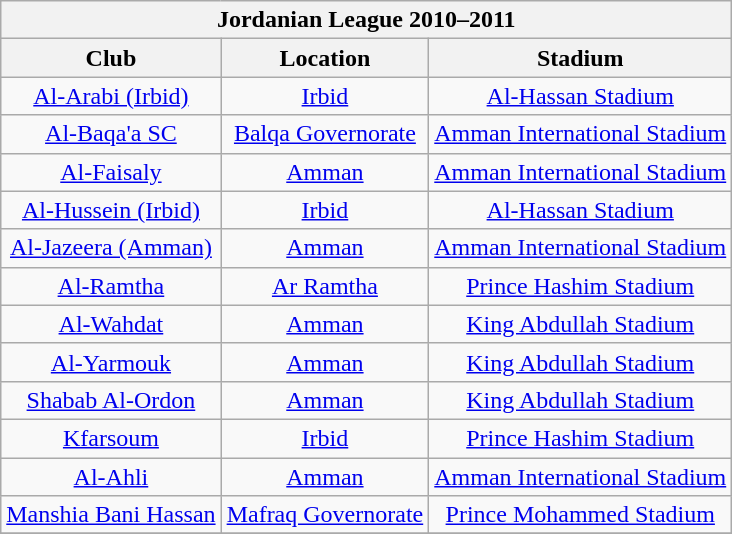<table class="wikitable" style="text-align: center;">
<tr>
<th colspan="5">Jordanian League 2010–2011</th>
</tr>
<tr>
<th>Club</th>
<th>Location</th>
<th>Stadium</th>
</tr>
<tr>
<td><a href='#'>Al-Arabi (Irbid)</a></td>
<td><a href='#'>Irbid</a></td>
<td><a href='#'>Al-Hassan Stadium</a></td>
</tr>
<tr>
<td><a href='#'>Al-Baqa'a SC</a></td>
<td><a href='#'>Balqa Governorate</a></td>
<td><a href='#'>Amman International Stadium</a></td>
</tr>
<tr>
<td><a href='#'>Al-Faisaly</a></td>
<td><a href='#'>Amman</a></td>
<td><a href='#'>Amman International Stadium</a></td>
</tr>
<tr>
<td><a href='#'>Al-Hussein (Irbid)</a></td>
<td><a href='#'>Irbid</a></td>
<td><a href='#'>Al-Hassan Stadium</a></td>
</tr>
<tr>
<td><a href='#'>Al-Jazeera (Amman)</a></td>
<td><a href='#'>Amman</a></td>
<td><a href='#'>Amman International Stadium</a></td>
</tr>
<tr>
<td><a href='#'>Al-Ramtha</a></td>
<td><a href='#'>Ar Ramtha</a></td>
<td><a href='#'>Prince Hashim Stadium</a></td>
</tr>
<tr>
<td><a href='#'>Al-Wahdat</a></td>
<td><a href='#'>Amman</a></td>
<td><a href='#'>King Abdullah Stadium</a></td>
</tr>
<tr>
<td><a href='#'>Al-Yarmouk</a></td>
<td><a href='#'>Amman</a></td>
<td><a href='#'>King Abdullah Stadium</a></td>
</tr>
<tr>
<td><a href='#'>Shabab Al-Ordon</a></td>
<td><a href='#'>Amman</a></td>
<td><a href='#'>King Abdullah Stadium</a></td>
</tr>
<tr>
<td><a href='#'>Kfarsoum</a></td>
<td><a href='#'>Irbid</a></td>
<td><a href='#'>Prince Hashim Stadium</a></td>
</tr>
<tr>
<td><a href='#'>Al-Ahli</a></td>
<td><a href='#'>Amman</a></td>
<td><a href='#'>Amman International Stadium</a></td>
</tr>
<tr>
<td><a href='#'>Manshia Bani Hassan</a></td>
<td><a href='#'>Mafraq Governorate</a></td>
<td><a href='#'>Prince Mohammed Stadium</a></td>
</tr>
<tr>
</tr>
</table>
